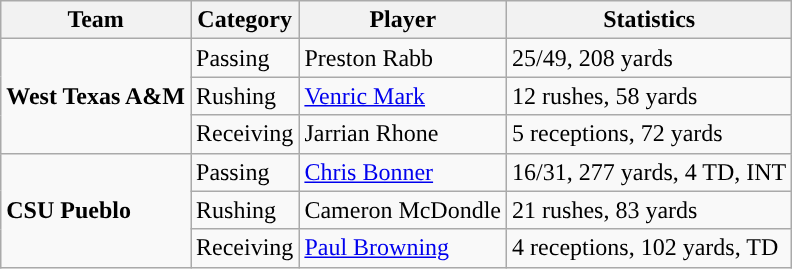<table class="wikitable" style="float: left;">
<tr>
<th>Team</th>
<th>Category</th>
<th>Player</th>
<th>Statistics</th>
</tr>
<tr>
<td rowspan=3><strong>West Texas A&M</strong></td>
<td>Passing</td>
<td>Preston Rabb</td>
<td>25/49, 208 yards</td>
</tr>
<tr>
<td>Rushing</td>
<td><a href='#'>Venric Mark</a></td>
<td>12 rushes, 58 yards</td>
</tr>
<tr>
<td>Receiving</td>
<td>Jarrian Rhone</td>
<td>5 receptions, 72 yards</td>
</tr>
<tr>
<td rowspan=3><strong>CSU Pueblo</strong></td>
<td>Passing</td>
<td><a href='#'>Chris Bonner</a></td>
<td>16/31, 277 yards, 4 TD, INT</td>
</tr>
<tr>
<td>Rushing</td>
<td>Cameron McDondle</td>
<td>21 rushes, 83 yards</td>
</tr>
<tr>
<td>Receiving</td>
<td><a href='#'>Paul Browning</a></td>
<td>4 receptions, 102 yards, TD</td>
</tr>
</table>
